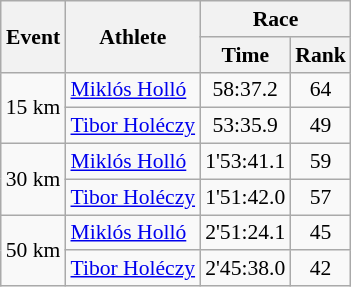<table class="wikitable" border="1" style="font-size:90%">
<tr>
<th rowspan=2>Event</th>
<th rowspan=2>Athlete</th>
<th colspan=2>Race</th>
</tr>
<tr>
<th>Time</th>
<th>Rank</th>
</tr>
<tr>
<td rowspan=2>15 km</td>
<td><a href='#'>Miklós Holló</a></td>
<td align=center>58:37.2</td>
<td align=center>64</td>
</tr>
<tr>
<td><a href='#'>Tibor Holéczy</a></td>
<td align=center>53:35.9</td>
<td align=center>49</td>
</tr>
<tr>
<td rowspan=2>30 km</td>
<td><a href='#'>Miklós Holló</a></td>
<td align=center>1'53:41.1</td>
<td align=center>59</td>
</tr>
<tr>
<td><a href='#'>Tibor Holéczy</a></td>
<td align=center>1'51:42.0</td>
<td align=center>57</td>
</tr>
<tr>
<td rowspan=2>50 km</td>
<td><a href='#'>Miklós Holló</a></td>
<td align=center>2'51:24.1</td>
<td align=center>45</td>
</tr>
<tr>
<td><a href='#'>Tibor Holéczy</a></td>
<td align=center>2'45:38.0</td>
<td align=center>42</td>
</tr>
</table>
